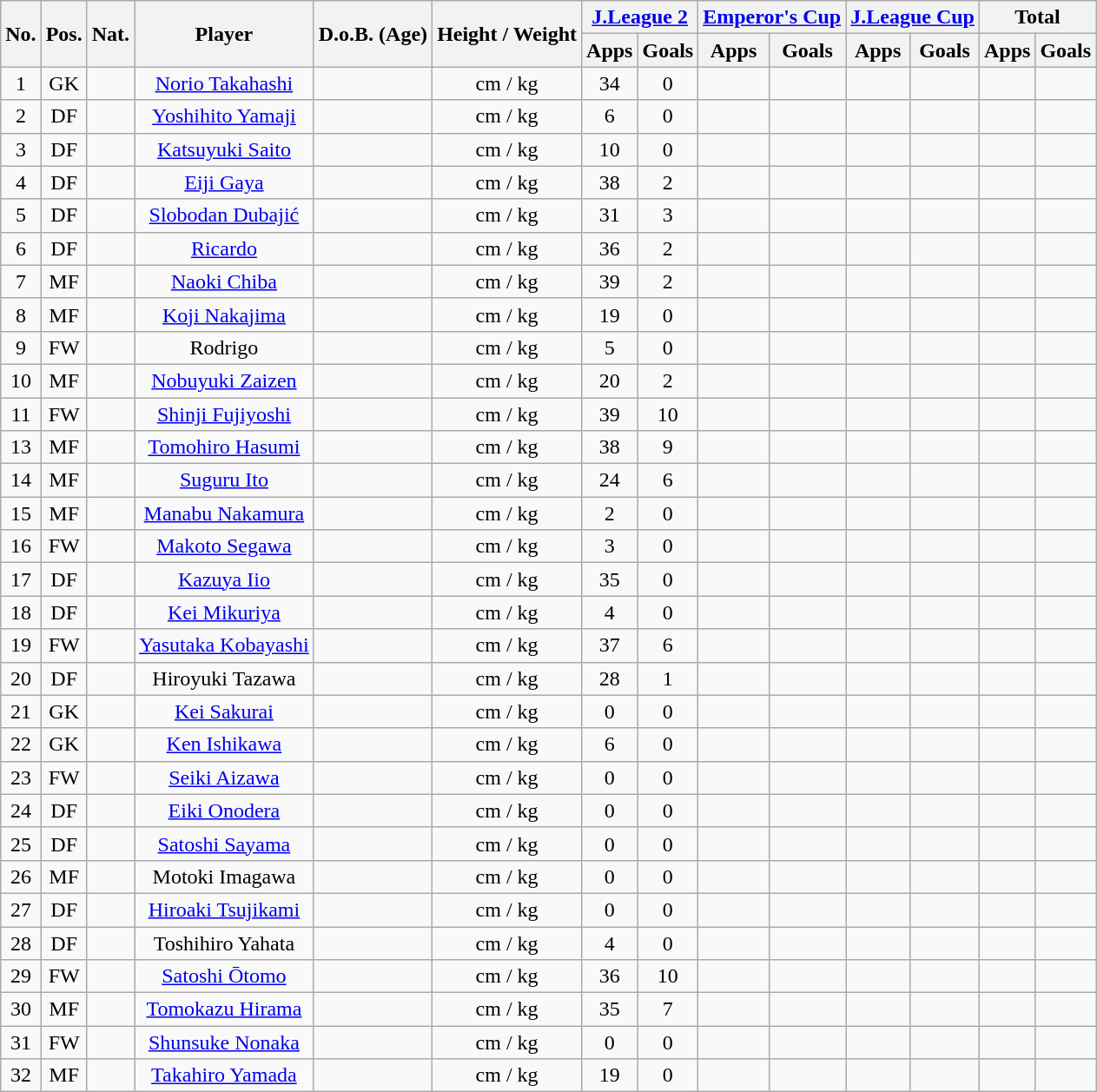<table class="wikitable" style="text-align:center;">
<tr>
<th rowspan="2">No.</th>
<th rowspan="2">Pos.</th>
<th rowspan="2">Nat.</th>
<th rowspan="2">Player</th>
<th rowspan="2">D.o.B. (Age)</th>
<th rowspan="2">Height / Weight</th>
<th colspan="2"><a href='#'>J.League 2</a></th>
<th colspan="2"><a href='#'>Emperor's Cup</a></th>
<th colspan="2"><a href='#'>J.League Cup</a></th>
<th colspan="2">Total</th>
</tr>
<tr>
<th>Apps</th>
<th>Goals</th>
<th>Apps</th>
<th>Goals</th>
<th>Apps</th>
<th>Goals</th>
<th>Apps</th>
<th>Goals</th>
</tr>
<tr>
<td>1</td>
<td>GK</td>
<td></td>
<td><a href='#'>Norio Takahashi</a></td>
<td></td>
<td>cm / kg</td>
<td>34</td>
<td>0</td>
<td></td>
<td></td>
<td></td>
<td></td>
<td></td>
<td></td>
</tr>
<tr>
<td>2</td>
<td>DF</td>
<td></td>
<td><a href='#'>Yoshihito Yamaji</a></td>
<td></td>
<td>cm / kg</td>
<td>6</td>
<td>0</td>
<td></td>
<td></td>
<td></td>
<td></td>
<td></td>
<td></td>
</tr>
<tr>
<td>3</td>
<td>DF</td>
<td></td>
<td><a href='#'>Katsuyuki Saito</a></td>
<td></td>
<td>cm / kg</td>
<td>10</td>
<td>0</td>
<td></td>
<td></td>
<td></td>
<td></td>
<td></td>
<td></td>
</tr>
<tr>
<td>4</td>
<td>DF</td>
<td></td>
<td><a href='#'>Eiji Gaya</a></td>
<td></td>
<td>cm / kg</td>
<td>38</td>
<td>2</td>
<td></td>
<td></td>
<td></td>
<td></td>
<td></td>
<td></td>
</tr>
<tr>
<td>5</td>
<td>DF</td>
<td></td>
<td><a href='#'>Slobodan Dubajić</a></td>
<td></td>
<td>cm / kg</td>
<td>31</td>
<td>3</td>
<td></td>
<td></td>
<td></td>
<td></td>
<td></td>
<td></td>
</tr>
<tr>
<td>6</td>
<td>DF</td>
<td></td>
<td><a href='#'>Ricardo</a></td>
<td></td>
<td>cm / kg</td>
<td>36</td>
<td>2</td>
<td></td>
<td></td>
<td></td>
<td></td>
<td></td>
<td></td>
</tr>
<tr>
<td>7</td>
<td>MF</td>
<td></td>
<td><a href='#'>Naoki Chiba</a></td>
<td></td>
<td>cm / kg</td>
<td>39</td>
<td>2</td>
<td></td>
<td></td>
<td></td>
<td></td>
<td></td>
<td></td>
</tr>
<tr>
<td>8</td>
<td>MF</td>
<td></td>
<td><a href='#'>Koji Nakajima</a></td>
<td></td>
<td>cm / kg</td>
<td>19</td>
<td>0</td>
<td></td>
<td></td>
<td></td>
<td></td>
<td></td>
<td></td>
</tr>
<tr>
<td>9</td>
<td>FW</td>
<td></td>
<td>Rodrigo</td>
<td></td>
<td>cm / kg</td>
<td>5</td>
<td>0</td>
<td></td>
<td></td>
<td></td>
<td></td>
<td></td>
<td></td>
</tr>
<tr>
<td>10</td>
<td>MF</td>
<td></td>
<td><a href='#'>Nobuyuki Zaizen</a></td>
<td></td>
<td>cm / kg</td>
<td>20</td>
<td>2</td>
<td></td>
<td></td>
<td></td>
<td></td>
<td></td>
<td></td>
</tr>
<tr>
<td>11</td>
<td>FW</td>
<td></td>
<td><a href='#'>Shinji Fujiyoshi</a></td>
<td></td>
<td>cm / kg</td>
<td>39</td>
<td>10</td>
<td></td>
<td></td>
<td></td>
<td></td>
<td></td>
<td></td>
</tr>
<tr>
<td>13</td>
<td>MF</td>
<td></td>
<td><a href='#'>Tomohiro Hasumi</a></td>
<td></td>
<td>cm / kg</td>
<td>38</td>
<td>9</td>
<td></td>
<td></td>
<td></td>
<td></td>
<td></td>
<td></td>
</tr>
<tr>
<td>14</td>
<td>MF</td>
<td></td>
<td><a href='#'>Suguru Ito</a></td>
<td></td>
<td>cm / kg</td>
<td>24</td>
<td>6</td>
<td></td>
<td></td>
<td></td>
<td></td>
<td></td>
<td></td>
</tr>
<tr>
<td>15</td>
<td>MF</td>
<td></td>
<td><a href='#'>Manabu Nakamura</a></td>
<td></td>
<td>cm / kg</td>
<td>2</td>
<td>0</td>
<td></td>
<td></td>
<td></td>
<td></td>
<td></td>
<td></td>
</tr>
<tr>
<td>16</td>
<td>FW</td>
<td></td>
<td><a href='#'>Makoto Segawa</a></td>
<td></td>
<td>cm / kg</td>
<td>3</td>
<td>0</td>
<td></td>
<td></td>
<td></td>
<td></td>
<td></td>
<td></td>
</tr>
<tr>
<td>17</td>
<td>DF</td>
<td></td>
<td><a href='#'>Kazuya Iio</a></td>
<td></td>
<td>cm / kg</td>
<td>35</td>
<td>0</td>
<td></td>
<td></td>
<td></td>
<td></td>
<td></td>
<td></td>
</tr>
<tr>
<td>18</td>
<td>DF</td>
<td></td>
<td><a href='#'>Kei Mikuriya</a></td>
<td></td>
<td>cm / kg</td>
<td>4</td>
<td>0</td>
<td></td>
<td></td>
<td></td>
<td></td>
<td></td>
<td></td>
</tr>
<tr>
<td>19</td>
<td>FW</td>
<td></td>
<td><a href='#'>Yasutaka Kobayashi</a></td>
<td></td>
<td>cm / kg</td>
<td>37</td>
<td>6</td>
<td></td>
<td></td>
<td></td>
<td></td>
<td></td>
<td></td>
</tr>
<tr>
<td>20</td>
<td>DF</td>
<td></td>
<td>Hiroyuki Tazawa</td>
<td></td>
<td>cm / kg</td>
<td>28</td>
<td>1</td>
<td></td>
<td></td>
<td></td>
<td></td>
<td></td>
<td></td>
</tr>
<tr>
<td>21</td>
<td>GK</td>
<td></td>
<td><a href='#'>Kei Sakurai</a></td>
<td></td>
<td>cm / kg</td>
<td>0</td>
<td>0</td>
<td></td>
<td></td>
<td></td>
<td></td>
<td></td>
<td></td>
</tr>
<tr>
<td>22</td>
<td>GK</td>
<td></td>
<td><a href='#'>Ken Ishikawa</a></td>
<td></td>
<td>cm / kg</td>
<td>6</td>
<td>0</td>
<td></td>
<td></td>
<td></td>
<td></td>
<td></td>
<td></td>
</tr>
<tr>
<td>23</td>
<td>FW</td>
<td></td>
<td><a href='#'>Seiki Aizawa</a></td>
<td></td>
<td>cm / kg</td>
<td>0</td>
<td>0</td>
<td></td>
<td></td>
<td></td>
<td></td>
<td></td>
<td></td>
</tr>
<tr>
<td>24</td>
<td>DF</td>
<td></td>
<td><a href='#'>Eiki Onodera</a></td>
<td></td>
<td>cm / kg</td>
<td>0</td>
<td>0</td>
<td></td>
<td></td>
<td></td>
<td></td>
<td></td>
<td></td>
</tr>
<tr>
<td>25</td>
<td>DF</td>
<td></td>
<td><a href='#'>Satoshi Sayama</a></td>
<td></td>
<td>cm / kg</td>
<td>0</td>
<td>0</td>
<td></td>
<td></td>
<td></td>
<td></td>
<td></td>
<td></td>
</tr>
<tr>
<td>26</td>
<td>MF</td>
<td></td>
<td>Motoki Imagawa</td>
<td></td>
<td>cm / kg</td>
<td>0</td>
<td>0</td>
<td></td>
<td></td>
<td></td>
<td></td>
<td></td>
<td></td>
</tr>
<tr>
<td>27</td>
<td>DF</td>
<td></td>
<td><a href='#'>Hiroaki Tsujikami</a></td>
<td></td>
<td>cm / kg</td>
<td>0</td>
<td>0</td>
<td></td>
<td></td>
<td></td>
<td></td>
<td></td>
<td></td>
</tr>
<tr>
<td>28</td>
<td>DF</td>
<td></td>
<td>Toshihiro Yahata</td>
<td></td>
<td>cm / kg</td>
<td>4</td>
<td>0</td>
<td></td>
<td></td>
<td></td>
<td></td>
<td></td>
<td></td>
</tr>
<tr>
<td>29</td>
<td>FW</td>
<td></td>
<td><a href='#'>Satoshi Ōtomo</a></td>
<td></td>
<td>cm / kg</td>
<td>36</td>
<td>10</td>
<td></td>
<td></td>
<td></td>
<td></td>
<td></td>
<td></td>
</tr>
<tr>
<td>30</td>
<td>MF</td>
<td></td>
<td><a href='#'>Tomokazu Hirama</a></td>
<td></td>
<td>cm / kg</td>
<td>35</td>
<td>7</td>
<td></td>
<td></td>
<td></td>
<td></td>
<td></td>
<td></td>
</tr>
<tr>
<td>31</td>
<td>FW</td>
<td></td>
<td><a href='#'>Shunsuke Nonaka</a></td>
<td></td>
<td>cm / kg</td>
<td>0</td>
<td>0</td>
<td></td>
<td></td>
<td></td>
<td></td>
<td></td>
<td></td>
</tr>
<tr>
<td>32</td>
<td>MF</td>
<td></td>
<td><a href='#'>Takahiro Yamada</a></td>
<td></td>
<td>cm / kg</td>
<td>19</td>
<td>0</td>
<td></td>
<td></td>
<td></td>
<td></td>
<td></td>
<td></td>
</tr>
</table>
